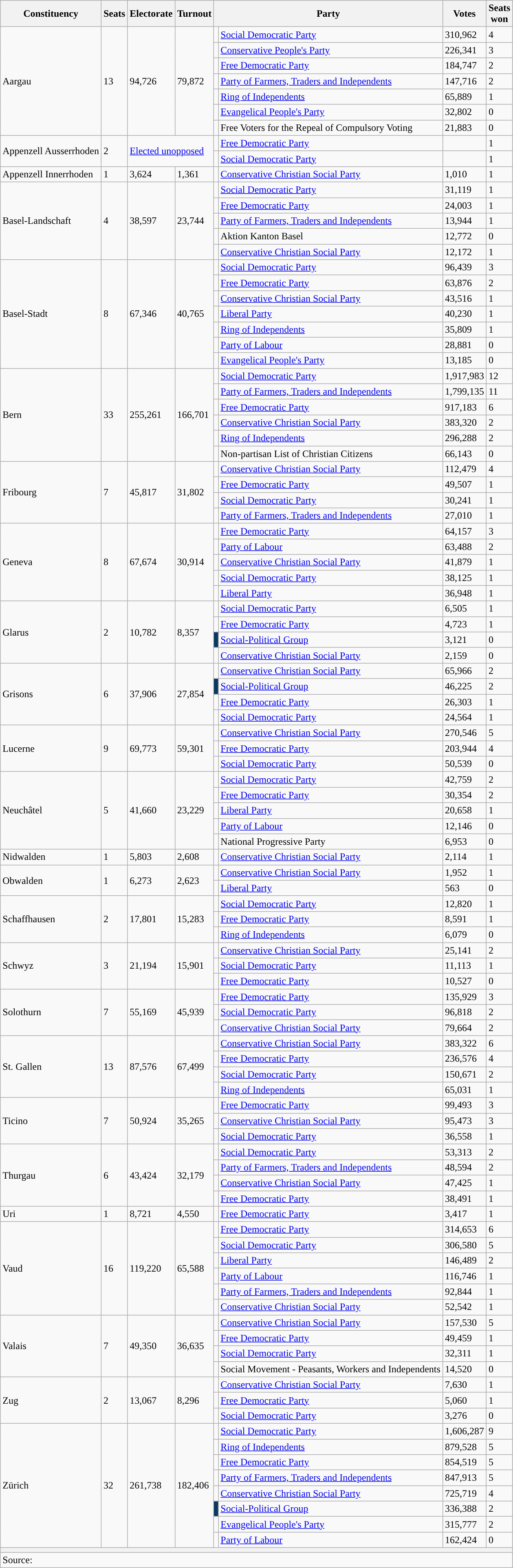<table class="wikitable">
<tr>
<th>Constituency</th>
<th>Seats</th>
<th>Electorate</th>
<th>Turnout</th>
<th colspan="2">Party</th>
<th>Votes</th>
<th>Seats<br>won</th>
</tr>
<tr>
<td rowspan="7">Aargau</td>
<td rowspan="7">13</td>
<td rowspan="7">94,726</td>
<td rowspan="7">79,872</td>
<td style="color:inherit;background:"></td>
<td><a href='#'>Social Democratic Party</a></td>
<td>310,962</td>
<td>4</td>
</tr>
<tr>
<td style="color:inherit;background:"></td>
<td><a href='#'>Conservative People's Party</a></td>
<td>226,341</td>
<td>3</td>
</tr>
<tr>
<td style="color:inherit;background:"></td>
<td><a href='#'>Free Democratic Party</a></td>
<td>184,747</td>
<td>2</td>
</tr>
<tr>
<td style="color:inherit;background:"></td>
<td><a href='#'>Party of Farmers, Traders and Independents</a></td>
<td>147,716</td>
<td>2</td>
</tr>
<tr>
<td style="color:inherit;background:"></td>
<td><a href='#'>Ring of Independents</a></td>
<td>65,889</td>
<td>1</td>
</tr>
<tr>
<td style="color:inherit;background:"></td>
<td><a href='#'>Evangelical People's Party</a></td>
<td>32,802</td>
<td>0</td>
</tr>
<tr>
<td style="color:inherit;background:"></td>
<td>Free Voters for the Repeal of Compulsory Voting</td>
<td>21,883</td>
<td>0</td>
</tr>
<tr>
<td rowspan="2">Appenzell Ausserrhoden</td>
<td rowspan="2">2</td>
<td rowspan="2" colspan=2><a href='#'>Elected unopposed</a></td>
<td style="color:inherit;background:"></td>
<td><a href='#'>Free Democratic Party</a></td>
<td></td>
<td>1</td>
</tr>
<tr>
<td style="color:inherit;background:"></td>
<td><a href='#'>Social Democratic Party</a></td>
<td></td>
<td>1</td>
</tr>
<tr>
<td>Appenzell Innerrhoden</td>
<td>1</td>
<td>3,624</td>
<td>1,361</td>
<td style="color:inherit;background:"></td>
<td><a href='#'>Conservative Christian Social Party</a></td>
<td>1,010</td>
<td>1</td>
</tr>
<tr>
<td rowspan="5">Basel-Landschaft</td>
<td rowspan="5">4</td>
<td rowspan="5">38,597</td>
<td rowspan="5">23,744</td>
<td style="color:inherit;background:"></td>
<td><a href='#'>Social Democratic Party</a></td>
<td>31,119</td>
<td>1</td>
</tr>
<tr>
<td style="color:inherit;background:"></td>
<td><a href='#'>Free Democratic Party</a></td>
<td>24,003</td>
<td>1</td>
</tr>
<tr>
<td style="color:inherit;background:"></td>
<td><a href='#'>Party of Farmers, Traders and Independents</a></td>
<td>13,944</td>
<td>1</td>
</tr>
<tr>
<td style="color:inherit;background:"></td>
<td>Aktion Kanton Basel</td>
<td>12,772</td>
<td>0</td>
</tr>
<tr>
<td style="color:inherit;background:"></td>
<td><a href='#'>Conservative Christian Social Party</a></td>
<td>12,172</td>
<td>1</td>
</tr>
<tr>
<td rowspan="7">Basel-Stadt</td>
<td rowspan="7">8</td>
<td rowspan="7">67,346</td>
<td rowspan="7">40,765</td>
<td style="color:inherit;background:"></td>
<td><a href='#'>Social Democratic Party</a></td>
<td>96,439</td>
<td>3</td>
</tr>
<tr>
<td style="color:inherit;background:"></td>
<td><a href='#'>Free Democratic Party</a></td>
<td>63,876</td>
<td>2</td>
</tr>
<tr>
<td style="color:inherit;background:"></td>
<td><a href='#'>Conservative Christian Social Party</a></td>
<td>43,516</td>
<td>1</td>
</tr>
<tr>
<td style="color:inherit;background:"></td>
<td><a href='#'>Liberal Party</a></td>
<td>40,230</td>
<td>1</td>
</tr>
<tr>
<td style="color:inherit;background:"></td>
<td><a href='#'>Ring of Independents</a></td>
<td>35,809</td>
<td>1</td>
</tr>
<tr>
<td style="color:inherit;background:"></td>
<td><a href='#'>Party of Labour</a></td>
<td>28,881</td>
<td>0</td>
</tr>
<tr>
<td style="color:inherit;background:"></td>
<td><a href='#'>Evangelical People's Party</a></td>
<td>13,185</td>
<td>0</td>
</tr>
<tr>
<td rowspan="6">Bern</td>
<td rowspan="6">33</td>
<td rowspan="6">255,261</td>
<td rowspan="6">166,701</td>
<td style="color:inherit;background:"></td>
<td><a href='#'>Social Democratic Party</a></td>
<td>1,917,983</td>
<td>12</td>
</tr>
<tr>
<td style="color:inherit;background:"></td>
<td><a href='#'>Party of Farmers, Traders and Independents</a></td>
<td>1,799,135</td>
<td>11</td>
</tr>
<tr>
<td style="color:inherit;background:"></td>
<td><a href='#'>Free Democratic Party</a></td>
<td>917,183</td>
<td>6</td>
</tr>
<tr>
<td style="color:inherit;background:"></td>
<td><a href='#'>Conservative Christian Social Party</a></td>
<td>383,320</td>
<td>2</td>
</tr>
<tr>
<td style="color:inherit;background:"></td>
<td><a href='#'>Ring of Independents</a></td>
<td>296,288</td>
<td>2</td>
</tr>
<tr>
<td style="color:inherit;background:"></td>
<td>Non-partisan List of Christian Citizens</td>
<td>66,143</td>
<td>0</td>
</tr>
<tr>
<td rowspan="4">Fribourg</td>
<td rowspan="4">7</td>
<td rowspan="4">45,817</td>
<td rowspan="4">31,802</td>
<td style="color:inherit;background:"></td>
<td><a href='#'>Conservative Christian Social Party</a></td>
<td>112,479</td>
<td>4</td>
</tr>
<tr>
<td style="color:inherit;background:"></td>
<td><a href='#'>Free Democratic Party</a></td>
<td>49,507</td>
<td>1</td>
</tr>
<tr>
<td style="color:inherit;background:"></td>
<td><a href='#'>Social Democratic Party</a></td>
<td>30,241</td>
<td>1</td>
</tr>
<tr>
<td style="color:inherit;background:"></td>
<td><a href='#'>Party of Farmers, Traders and Independents</a></td>
<td>27,010</td>
<td>1</td>
</tr>
<tr>
<td rowspan="5">Geneva</td>
<td rowspan="5">8</td>
<td rowspan="5">67,674</td>
<td rowspan="5">30,914</td>
<td style="color:inherit;background:"></td>
<td><a href='#'>Free Democratic Party</a></td>
<td>64,157</td>
<td>3</td>
</tr>
<tr>
<td style="color:inherit;background:"></td>
<td><a href='#'>Party of Labour</a></td>
<td>63,488</td>
<td>2</td>
</tr>
<tr>
<td style="color:inherit;background:"></td>
<td><a href='#'>Conservative Christian Social Party</a></td>
<td>41,879</td>
<td>1</td>
</tr>
<tr>
<td style="color:inherit;background:"></td>
<td><a href='#'>Social Democratic Party</a></td>
<td>38,125</td>
<td>1</td>
</tr>
<tr>
<td style="color:inherit;background:"></td>
<td><a href='#'>Liberal Party</a></td>
<td>36,948</td>
<td>1</td>
</tr>
<tr>
<td rowspan="4">Glarus</td>
<td rowspan="4">2</td>
<td rowspan="4">10,782</td>
<td rowspan="4">8,357</td>
<td style="color:inherit;background:"></td>
<td><a href='#'>Social Democratic Party</a></td>
<td>6,505</td>
<td>1</td>
</tr>
<tr>
<td style="color:inherit;background:"></td>
<td><a href='#'>Free Democratic Party</a></td>
<td>4,723</td>
<td>1</td>
</tr>
<tr>
<td style="color:inherit;background:#0B3861"></td>
<td><a href='#'>Social-Political Group</a></td>
<td>3,121</td>
<td>0</td>
</tr>
<tr>
<td style="color:inherit;background:"></td>
<td><a href='#'>Conservative Christian Social Party</a></td>
<td>2,159</td>
<td>0</td>
</tr>
<tr>
<td rowspan="4">Grisons</td>
<td rowspan="4">6</td>
<td rowspan="4">37,906</td>
<td rowspan="4">27,854</td>
<td style="color:inherit;background:"></td>
<td><a href='#'>Conservative Christian Social Party</a></td>
<td>65,966</td>
<td>2</td>
</tr>
<tr>
<td style="color:inherit;background:#0B3861"></td>
<td><a href='#'>Social-Political Group</a></td>
<td>46,225</td>
<td>2</td>
</tr>
<tr>
<td style="color:inherit;background:"></td>
<td><a href='#'>Free Democratic Party</a></td>
<td>26,303</td>
<td>1</td>
</tr>
<tr>
<td style="color:inherit;background:"></td>
<td><a href='#'>Social Democratic Party</a></td>
<td>24,564</td>
<td>1</td>
</tr>
<tr>
<td rowspan="3">Lucerne</td>
<td rowspan="3">9</td>
<td rowspan="3">69,773</td>
<td rowspan="3">59,301</td>
<td style="color:inherit;background:"></td>
<td><a href='#'>Conservative Christian Social Party</a></td>
<td>270,546</td>
<td>5</td>
</tr>
<tr>
<td style="color:inherit;background:"></td>
<td><a href='#'>Free Democratic Party</a></td>
<td>203,944</td>
<td>4</td>
</tr>
<tr>
<td style="color:inherit;background:"></td>
<td><a href='#'>Social Democratic Party</a></td>
<td>50,539</td>
<td>0</td>
</tr>
<tr>
<td rowspan="5">Neuchâtel</td>
<td rowspan="5">5</td>
<td rowspan="5">41,660</td>
<td rowspan="5">23,229</td>
<td style="color:inherit;background:"></td>
<td><a href='#'>Social Democratic Party</a></td>
<td>42,759</td>
<td>2</td>
</tr>
<tr>
<td style="color:inherit;background:"></td>
<td><a href='#'>Free Democratic Party</a></td>
<td>30,354</td>
<td>2</td>
</tr>
<tr>
<td style="color:inherit;background:"></td>
<td><a href='#'>Liberal Party</a></td>
<td>20,658</td>
<td>1</td>
</tr>
<tr>
<td style="color:inherit;background:"></td>
<td><a href='#'>Party of Labour</a></td>
<td>12,146</td>
<td>0</td>
</tr>
<tr>
<td style="color:inherit;background:"></td>
<td>National Progressive Party</td>
<td>6,953</td>
<td>0</td>
</tr>
<tr>
<td>Nidwalden</td>
<td>1</td>
<td>5,803</td>
<td>2,608</td>
<td style="color:inherit;background:"></td>
<td><a href='#'>Conservative Christian Social Party</a></td>
<td>2,114</td>
<td>1</td>
</tr>
<tr>
<td rowspan="2">Obwalden</td>
<td rowspan="2">1</td>
<td rowspan="2">6,273</td>
<td rowspan="2">2,623</td>
<td style="color:inherit;background:"></td>
<td><a href='#'>Conservative Christian Social Party</a></td>
<td>1,952</td>
<td>1</td>
</tr>
<tr>
<td style="color:inherit;background:"></td>
<td><a href='#'>Liberal Party</a></td>
<td>563</td>
<td>0</td>
</tr>
<tr>
<td rowspan="3">Schaffhausen</td>
<td rowspan="3">2</td>
<td rowspan="3">17,801</td>
<td rowspan="3">15,283</td>
<td style="color:inherit;background:"></td>
<td><a href='#'>Social Democratic Party</a></td>
<td>12,820</td>
<td>1</td>
</tr>
<tr>
<td style="color:inherit;background:"></td>
<td><a href='#'>Free Democratic Party</a></td>
<td>8,591</td>
<td>1</td>
</tr>
<tr>
<td style="color:inherit;background:"></td>
<td><a href='#'>Ring of Independents</a></td>
<td>6,079</td>
<td>0</td>
</tr>
<tr>
<td rowspan="3">Schwyz</td>
<td rowspan="3">3</td>
<td rowspan="3">21,194</td>
<td rowspan="3">15,901</td>
<td style="color:inherit;background:"></td>
<td><a href='#'>Conservative Christian Social Party</a></td>
<td>25,141</td>
<td>2</td>
</tr>
<tr>
<td style="color:inherit;background:"></td>
<td><a href='#'>Social Democratic Party</a></td>
<td>11,113</td>
<td>1</td>
</tr>
<tr>
<td style="color:inherit;background:"></td>
<td><a href='#'>Free Democratic Party</a></td>
<td>10,527</td>
<td>0</td>
</tr>
<tr>
<td rowspan="3">Solothurn</td>
<td rowspan="3">7</td>
<td rowspan="3">55,169</td>
<td rowspan="3">45,939</td>
<td style="color:inherit;background:"></td>
<td><a href='#'>Free Democratic Party</a></td>
<td>135,929</td>
<td>3</td>
</tr>
<tr>
<td style="color:inherit;background:"></td>
<td><a href='#'>Social Democratic Party</a></td>
<td>96,818</td>
<td>2</td>
</tr>
<tr>
<td style="color:inherit;background:"></td>
<td><a href='#'>Conservative Christian Social Party</a></td>
<td>79,664</td>
<td>2</td>
</tr>
<tr>
<td rowspan="4">St. Gallen</td>
<td rowspan="4">13</td>
<td rowspan="4">87,576</td>
<td rowspan="4">67,499</td>
<td style="color:inherit;background:"></td>
<td><a href='#'>Conservative Christian Social Party</a></td>
<td>383,322</td>
<td>6</td>
</tr>
<tr>
<td style="color:inherit;background:"></td>
<td><a href='#'>Free Democratic Party</a></td>
<td>236,576</td>
<td>4</td>
</tr>
<tr>
<td style="color:inherit;background:"></td>
<td><a href='#'>Social Democratic Party</a></td>
<td>150,671</td>
<td>2</td>
</tr>
<tr>
<td style="color:inherit;background:"></td>
<td><a href='#'>Ring of Independents</a></td>
<td>65,031</td>
<td>1</td>
</tr>
<tr>
<td rowspan="3">Ticino</td>
<td rowspan="3">7</td>
<td rowspan="3">50,924</td>
<td rowspan="3">35,265</td>
<td style="color:inherit;background:"></td>
<td><a href='#'>Free Democratic Party</a></td>
<td>99,493</td>
<td>3</td>
</tr>
<tr>
<td style="color:inherit;background:"></td>
<td><a href='#'>Conservative Christian Social Party</a></td>
<td>95,473</td>
<td>3</td>
</tr>
<tr>
<td style="color:inherit;background:"></td>
<td><a href='#'>Social Democratic Party</a></td>
<td>36,558</td>
<td>1</td>
</tr>
<tr>
<td rowspan="4">Thurgau</td>
<td rowspan="4">6</td>
<td rowspan="4">43,424</td>
<td rowspan="4">32,179</td>
<td style="color:inherit;background:"></td>
<td><a href='#'>Social Democratic Party</a></td>
<td>53,313</td>
<td>2</td>
</tr>
<tr>
<td style="color:inherit;background:"></td>
<td><a href='#'>Party of Farmers, Traders and Independents</a></td>
<td>48,594</td>
<td>2</td>
</tr>
<tr>
<td style="color:inherit;background:"></td>
<td><a href='#'>Conservative Christian Social Party</a></td>
<td>47,425</td>
<td>1</td>
</tr>
<tr>
<td style="color:inherit;background:"></td>
<td><a href='#'>Free Democratic Party</a></td>
<td>38,491</td>
<td>1</td>
</tr>
<tr>
<td>Uri</td>
<td>1</td>
<td>8,721</td>
<td>4,550</td>
<td style="color:inherit;background:"></td>
<td><a href='#'>Free Democratic Party</a></td>
<td>3,417</td>
<td>1</td>
</tr>
<tr>
<td rowspan="6">Vaud</td>
<td rowspan="6">16</td>
<td rowspan="6">119,220</td>
<td rowspan="6">65,588</td>
<td style="color:inherit;background:"></td>
<td><a href='#'>Free Democratic Party</a></td>
<td>314,653</td>
<td>6</td>
</tr>
<tr>
<td style="color:inherit;background:"></td>
<td><a href='#'>Social Democratic Party</a></td>
<td>306,580</td>
<td>5</td>
</tr>
<tr>
<td style="color:inherit;background:"></td>
<td><a href='#'>Liberal Party</a></td>
<td>146,489</td>
<td>2</td>
</tr>
<tr>
<td style="color:inherit;background:"></td>
<td><a href='#'>Party of Labour</a></td>
<td>116,746</td>
<td>1</td>
</tr>
<tr>
<td style="color:inherit;background:"></td>
<td><a href='#'>Party of Farmers, Traders and Independents</a></td>
<td>92,844</td>
<td>1</td>
</tr>
<tr>
<td style="color:inherit;background:"></td>
<td><a href='#'>Conservative Christian Social Party</a></td>
<td>52,542</td>
<td>1</td>
</tr>
<tr>
<td rowspan="4">Valais</td>
<td rowspan="4">7</td>
<td rowspan="4">49,350</td>
<td rowspan="4">36,635</td>
<td style="color:inherit;background:"></td>
<td><a href='#'>Conservative Christian Social Party</a></td>
<td>157,530</td>
<td>5</td>
</tr>
<tr>
<td style="color:inherit;background:"></td>
<td><a href='#'>Free Democratic Party</a></td>
<td>49,459</td>
<td>1</td>
</tr>
<tr>
<td style="color:inherit;background:"></td>
<td><a href='#'>Social Democratic Party</a></td>
<td>32,311</td>
<td>1</td>
</tr>
<tr>
<td style="color:inherit;background:"></td>
<td>Social Movement - Peasants, Workers and Independents</td>
<td>14,520</td>
<td>0</td>
</tr>
<tr>
<td rowspan="3">Zug</td>
<td rowspan="3">2</td>
<td rowspan="3">13,067</td>
<td rowspan="3">8,296</td>
<td style="color:inherit;background:"></td>
<td><a href='#'>Conservative Christian Social Party</a></td>
<td>7,630</td>
<td>1</td>
</tr>
<tr>
<td style="color:inherit;background:"></td>
<td><a href='#'>Free Democratic Party</a></td>
<td>5,060</td>
<td>1</td>
</tr>
<tr>
<td style="color:inherit;background:"></td>
<td><a href='#'>Social Democratic Party</a></td>
<td>3,276</td>
<td>0</td>
</tr>
<tr>
<td rowspan="8">Zürich</td>
<td rowspan="8">32</td>
<td rowspan="8">261,738</td>
<td rowspan="8">182,406</td>
<td style="color:inherit;background:"></td>
<td><a href='#'>Social Democratic Party</a></td>
<td>1,606,287</td>
<td>9</td>
</tr>
<tr>
<td style="color:inherit;background:"></td>
<td><a href='#'>Ring of Independents</a></td>
<td>879,528</td>
<td>5</td>
</tr>
<tr>
<td style="color:inherit;background:"></td>
<td><a href='#'>Free Democratic Party</a></td>
<td>854,519</td>
<td>5</td>
</tr>
<tr>
<td style="color:inherit;background:"></td>
<td><a href='#'>Party of Farmers, Traders and Independents</a></td>
<td>847,913</td>
<td>5</td>
</tr>
<tr>
<td style="color:inherit;background:"></td>
<td><a href='#'>Conservative Christian Social Party</a></td>
<td>725,719</td>
<td>4</td>
</tr>
<tr>
<td style="color:inherit;background:#0B3861"></td>
<td><a href='#'>Social-Political Group</a></td>
<td>336,388</td>
<td>2</td>
</tr>
<tr>
<td style="color:inherit;background:"></td>
<td><a href='#'>Evangelical People's Party</a></td>
<td>315,777</td>
<td>2</td>
</tr>
<tr>
<td style="color:inherit;background:"></td>
<td><a href='#'>Party of Labour</a></td>
<td>162,424</td>
<td>0</td>
</tr>
<tr>
<th colspan="8"></th>
</tr>
<tr>
<td colspan="8">Source: </td>
</tr>
</table>
